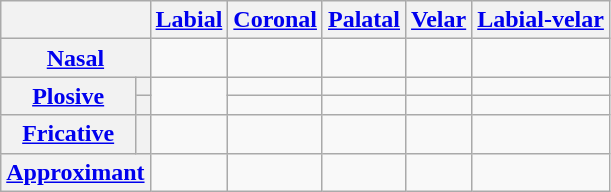<table class="wikitable" style=text-align:center>
<tr>
<th colspan=2></th>
<th><a href='#'>Labial</a></th>
<th><a href='#'>Coronal</a></th>
<th><a href='#'>Palatal</a></th>
<th><a href='#'>Velar</a></th>
<th><a href='#'>Labial-velar</a></th>
</tr>
<tr>
<th colspan=2><a href='#'>Nasal</a></th>
<td></td>
<td></td>
<td></td>
<td></td>
<td></td>
</tr>
<tr>
<th rowspan=2><a href='#'>Plosive</a></th>
<th></th>
<td rowspan=2></td>
<td></td>
<td></td>
<td></td>
<td></td>
</tr>
<tr>
<th></th>
<td></td>
<td></td>
<td></td>
<td></td>
</tr>
<tr>
<th><a href='#'>Fricative</a></th>
<th></th>
<td></td>
<td></td>
<td></td>
<td></td>
<td></td>
</tr>
<tr>
<th colspan=2><a href='#'>Approximant</a></th>
<td></td>
<td></td>
<td></td>
<td></td>
<td></td>
</tr>
</table>
